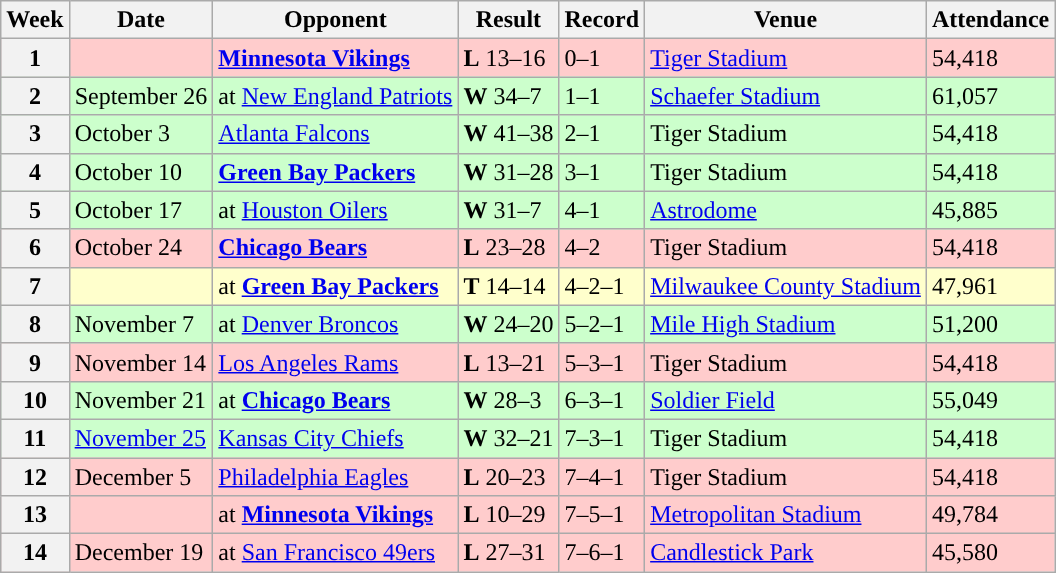<table class="wikitable">
<tr>
<th>Week</th>
<th>Date</th>
<th>Opponent</th>
<th>Result</th>
<th>Record</th>
<th>Venue</th>
<th>Attendance</th>
</tr>
<tr style="background:#fcc">
<th>1</th>
<td></td>
<td><strong><a href='#'>Minnesota Vikings</a></strong></td>
<td><strong>L</strong> 13–16</td>
<td>0–1</td>
<td><a href='#'>Tiger Stadium</a></td>
<td>54,418</td>
</tr>
<tr style="background:#cfc">
<th>2</th>
<td>September 26</td>
<td>at <a href='#'>New England Patriots</a></td>
<td><strong>W</strong> 34–7</td>
<td>1–1</td>
<td><a href='#'>Schaefer Stadium</a></td>
<td>61,057</td>
</tr>
<tr style="background:#cfc">
<th>3</th>
<td>October 3</td>
<td><a href='#'>Atlanta Falcons</a></td>
<td><strong>W</strong> 41–38</td>
<td>2–1</td>
<td>Tiger Stadium</td>
<td>54,418</td>
</tr>
<tr style="background:#cfc">
<th>4</th>
<td>October 10</td>
<td><strong><a href='#'>Green Bay Packers</a></strong></td>
<td><strong>W</strong> 31–28</td>
<td>3–1</td>
<td>Tiger Stadium</td>
<td>54,418</td>
</tr>
<tr style="background:#cfc">
<th>5</th>
<td>October 17</td>
<td>at <a href='#'>Houston Oilers</a></td>
<td><strong>W</strong> 31–7</td>
<td>4–1</td>
<td><a href='#'>Astrodome</a></td>
<td>45,885</td>
</tr>
<tr style="background:#fcc">
<th>6</th>
<td>October 24</td>
<td><strong><a href='#'>Chicago Bears</a></strong></td>
<td><strong>L</strong> 23–28</td>
<td>4–2</td>
<td>Tiger Stadium</td>
<td>54,418</td>
</tr>
<tr style="background:#ffc">
<th>7</th>
<td></td>
<td>at <strong><a href='#'>Green Bay Packers</a></strong></td>
<td><strong>T</strong> 14–14</td>
<td>4–2–1</td>
<td><a href='#'>Milwaukee County Stadium</a></td>
<td>47,961</td>
</tr>
<tr style="background:#cfc">
<th>8</th>
<td>November 7</td>
<td>at <a href='#'>Denver Broncos</a></td>
<td><strong>W</strong> 24–20</td>
<td>5–2–1</td>
<td><a href='#'>Mile High Stadium</a></td>
<td>51,200</td>
</tr>
<tr style="background:#fcc">
<th>9</th>
<td>November 14</td>
<td><a href='#'>Los Angeles Rams</a></td>
<td><strong>L</strong> 13–21</td>
<td>5–3–1</td>
<td>Tiger Stadium</td>
<td>54,418</td>
</tr>
<tr style="background:#cfc">
<th>10</th>
<td>November 21</td>
<td>at <strong><a href='#'>Chicago Bears</a></strong></td>
<td><strong>W</strong> 28–3</td>
<td>6–3–1</td>
<td><a href='#'>Soldier Field</a></td>
<td>55,049</td>
</tr>
<tr style="background:#cfc">
<th>11</th>
<td><a href='#'>November 25</a></td>
<td><a href='#'>Kansas City Chiefs</a></td>
<td><strong>W</strong> 32–21</td>
<td>7–3–1</td>
<td>Tiger Stadium</td>
<td>54,418</td>
</tr>
<tr style="background:#fcc">
<th>12</th>
<td>December 5</td>
<td><a href='#'>Philadelphia Eagles</a></td>
<td><strong>L</strong> 20–23</td>
<td>7–4–1</td>
<td>Tiger Stadium</td>
<td>54,418</td>
</tr>
<tr style="background:#fcc">
<th>13</th>
<td></td>
<td>at <strong><a href='#'>Minnesota Vikings</a></strong></td>
<td><strong>L</strong> 10–29</td>
<td>7–5–1</td>
<td><a href='#'>Metropolitan Stadium</a></td>
<td>49,784</td>
</tr>
<tr style="background:#fcc">
<th>14</th>
<td>December 19</td>
<td>at <a href='#'>San Francisco 49ers</a></td>
<td><strong>L</strong> 27–31</td>
<td>7–6–1</td>
<td><a href='#'>Candlestick Park</a></td>
<td>45,580</td>
</tr>
</table>
